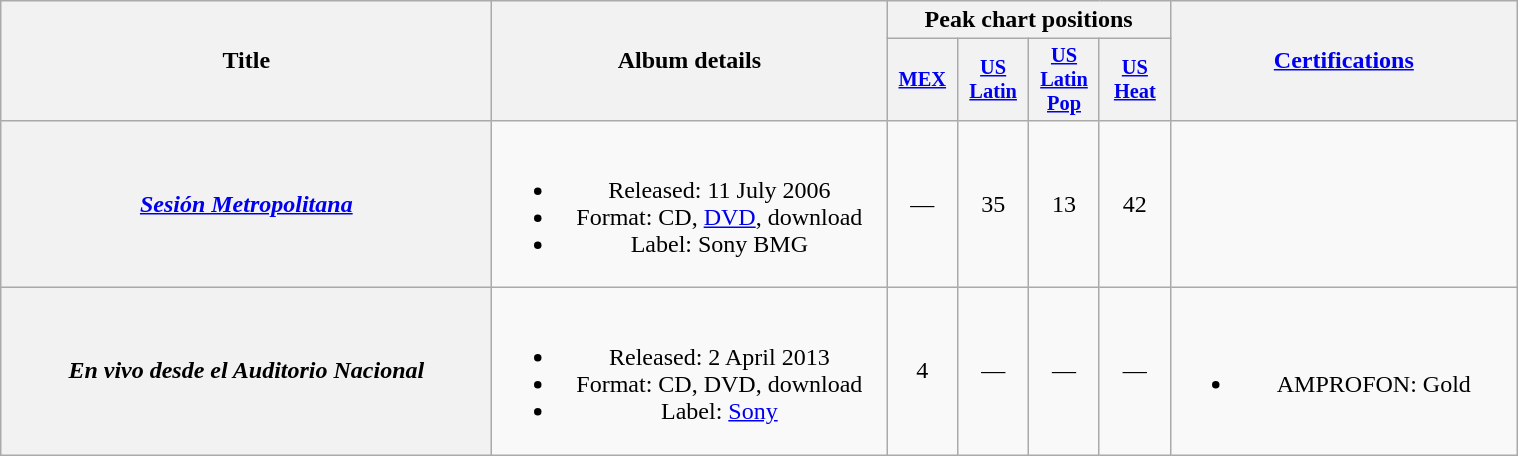<table class="wikitable plainrowheaders" style="text-align:center;" border="1">
<tr>
<th scope="col" rowspan="2" style="width:20em;">Title</th>
<th scope="col" rowspan="2" style="width:16em;">Album details</th>
<th scope="col" colspan="4">Peak chart positions</th>
<th scope="col" rowspan="2" style="width:14em;"><a href='#'>Certifications</a></th>
</tr>
<tr>
<th scope="col" style="width:3em;font-size:85%;"><a href='#'>MEX</a><br></th>
<th scope="col" style="width:3em;font-size:85%;"><a href='#'>US Latin</a><br></th>
<th scope="col" style="width:3em;font-size:85%;"><a href='#'>US Latin Pop</a><br></th>
<th scope="col" style="width:3em;font-size:85%;"><a href='#'>US<br>Heat</a><br></th>
</tr>
<tr>
<th scope="row"><em><a href='#'>Sesión Metropolitana</a></em></th>
<td><br><ul><li>Released: 11 July 2006</li><li>Format: CD, <a href='#'>DVD</a>, download</li><li>Label: Sony BMG</li></ul></td>
<td>—</td>
<td>35</td>
<td>13</td>
<td>42</td>
<td></td>
</tr>
<tr>
<th scope="row"><em>En vivo desde el Auditorio Nacional</em></th>
<td><br><ul><li>Released: 2 April 2013</li><li>Format: CD, DVD, download</li><li>Label: <a href='#'>Sony</a></li></ul></td>
<td>4</td>
<td>—</td>
<td>—</td>
<td>—</td>
<td><br><ul><li>AMPROFON: Gold</li></ul></td>
</tr>
</table>
